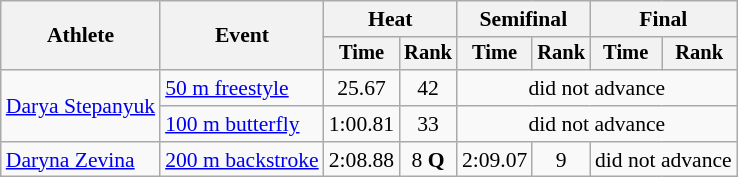<table class=wikitable style="font-size:90%">
<tr>
<th rowspan="2">Athlete</th>
<th rowspan="2">Event</th>
<th colspan="2">Heat</th>
<th colspan="2">Semifinal</th>
<th colspan="2">Final</th>
</tr>
<tr style="font-size:95%">
<th>Time</th>
<th>Rank</th>
<th>Time</th>
<th>Rank</th>
<th>Time</th>
<th>Rank</th>
</tr>
<tr align=center>
<td align=left rowspan=2><a href='#'>Darya Stepanyuk</a></td>
<td align=left><a href='#'>50 m freestyle</a></td>
<td>25.67</td>
<td>42</td>
<td colspan=4>did not advance</td>
</tr>
<tr align=center>
<td align=left><a href='#'>100 m butterfly</a></td>
<td>1:00.81</td>
<td>33</td>
<td colspan=4>did not advance</td>
</tr>
<tr align=center>
<td align=left><a href='#'>Daryna Zevina</a></td>
<td align=left><a href='#'>200 m backstroke</a></td>
<td>2:08.88</td>
<td>8 <strong>Q</strong></td>
<td>2:09.07</td>
<td>9</td>
<td colspan=2>did not advance</td>
</tr>
</table>
